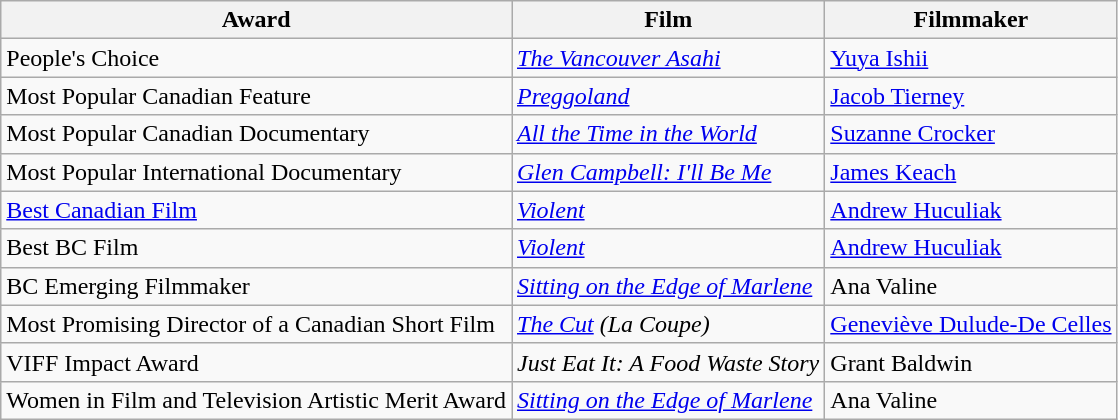<table class="wikitable">
<tr>
<th>Award</th>
<th>Film</th>
<th>Filmmaker</th>
</tr>
<tr>
<td>People's Choice</td>
<td><em><a href='#'>The Vancouver Asahi</a></em></td>
<td><a href='#'>Yuya Ishii</a></td>
</tr>
<tr>
<td>Most Popular Canadian Feature</td>
<td><em><a href='#'>Preggoland</a></em></td>
<td><a href='#'>Jacob Tierney</a></td>
</tr>
<tr>
<td>Most Popular Canadian Documentary</td>
<td><em><a href='#'>All the Time in the World</a></em></td>
<td><a href='#'>Suzanne Crocker</a></td>
</tr>
<tr>
<td>Most Popular International Documentary</td>
<td><em><a href='#'>Glen Campbell: I'll Be Me</a></em></td>
<td><a href='#'>James Keach</a></td>
</tr>
<tr>
<td><a href='#'>Best Canadian Film</a></td>
<td><em><a href='#'>Violent</a></em></td>
<td><a href='#'>Andrew Huculiak</a></td>
</tr>
<tr>
<td>Best BC Film</td>
<td><em><a href='#'>Violent</a></em></td>
<td><a href='#'>Andrew Huculiak</a></td>
</tr>
<tr>
<td>BC Emerging Filmmaker</td>
<td><em><a href='#'>Sitting on the Edge of Marlene</a></em></td>
<td>Ana Valine</td>
</tr>
<tr>
<td>Most Promising Director of a Canadian Short Film</td>
<td><em><a href='#'>The Cut</a> (La Coupe)</em></td>
<td><a href='#'>Geneviève Dulude-De Celles</a></td>
</tr>
<tr>
<td>VIFF Impact Award</td>
<td><em>Just Eat It: A Food Waste Story</em></td>
<td>Grant Baldwin</td>
</tr>
<tr>
<td>Women in Film and Television Artistic Merit Award</td>
<td><em><a href='#'>Sitting on the Edge of Marlene</a></em></td>
<td>Ana Valine</td>
</tr>
</table>
